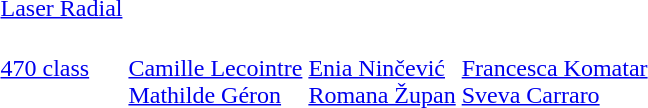<table>
<tr>
<td><a href='#'>Laser Radial</a> <br> </td>
<td></td>
<td></td>
<td></td>
</tr>
<tr>
<td><a href='#'>470 class</a> <br> </td>
<td><br><a href='#'>Camille Lecointre</a><br><a href='#'>Mathilde Géron</a></td>
<td><br><a href='#'>Enia Ninčević</a><br><a href='#'>Romana Župan</a></td>
<td><br><a href='#'>Francesca Komatar</a><br><a href='#'>Sveva Carraro</a></td>
</tr>
</table>
